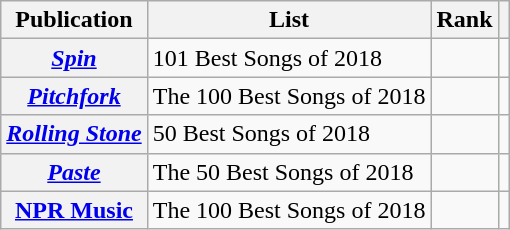<table class="wikitable sortable plainrowheaders">
<tr>
<th scope="col">Publication</th>
<th scope="col">List</th>
<th scope="col">Rank</th>
<th scope="col"></th>
</tr>
<tr>
<th scope="row"><em><a href='#'>Spin</a></em></th>
<td>101 Best Songs of 2018</td>
<td></td>
<td style="text-align:center;"></td>
</tr>
<tr>
<th scope="row"><em><a href='#'>Pitchfork</a></em></th>
<td>The 100 Best Songs of 2018</td>
<td></td>
<td style="text-align:center;"></td>
</tr>
<tr>
<th scope="row"><em><a href='#'>Rolling Stone</a></em></th>
<td>50 Best Songs of 2018</td>
<td></td>
<td style="text-align:center;"></td>
</tr>
<tr>
<th scope="row"><em><a href='#'>Paste</a></em></th>
<td>The 50 Best Songs of 2018</td>
<td></td>
<td style="text-align:center;"></td>
</tr>
<tr>
<th scope="row"><a href='#'>NPR Music</a></th>
<td>The 100 Best Songs of 2018</td>
<td></td>
<td style="text-align:center;"></td>
</tr>
</table>
